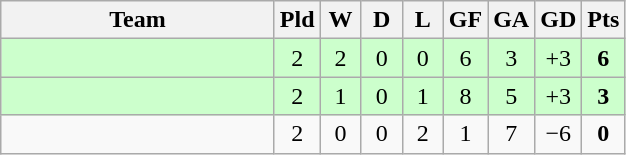<table class="wikitable" style="text-align: center;">
<tr>
<th width="175">Team</th>
<th width="20">Pld</th>
<th width="20">W</th>
<th width="20">D</th>
<th width="20">L</th>
<th width="20">GF</th>
<th width="20">GA</th>
<th width="20">GD</th>
<th width="20">Pts</th>
</tr>
<tr bgcolor="#ccffcc">
<td align="left"></td>
<td>2</td>
<td>2</td>
<td>0</td>
<td>0</td>
<td>6</td>
<td>3</td>
<td>+3</td>
<td><strong>6</strong></td>
</tr>
<tr bgcolor="#ccffcc">
<td align="left"></td>
<td>2</td>
<td>1</td>
<td>0</td>
<td>1</td>
<td>8</td>
<td>5</td>
<td>+3</td>
<td><strong>3</strong></td>
</tr>
<tr>
<td align="left"></td>
<td>2</td>
<td>0</td>
<td>0</td>
<td>2</td>
<td>1</td>
<td>7</td>
<td>−6</td>
<td><strong>0</strong></td>
</tr>
</table>
